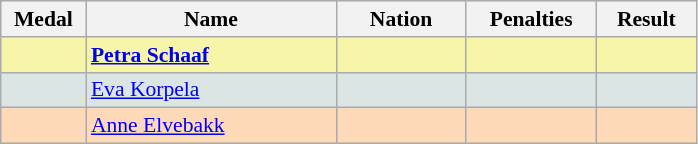<table class=wikitable style="border:1px solid #AAAAAA;font-size:90%">
<tr bgcolor="#E4E4E4">
<th style="border-bottom:1px solid #AAAAAA" width=50>Medal</th>
<th style="border-bottom:1px solid #AAAAAA" width=160>Name</th>
<th style="border-bottom:1px solid #AAAAAA" width=80>Nation</th>
<th style="border-bottom:1px solid #AAAAAA" width=80>Penalties</th>
<th style="border-bottom:1px solid #AAAAAA" width=60>Result</th>
</tr>
<tr bgcolor="#F7F6A8">
<td align="center"></td>
<td><strong><a href='#'>Petra Schaaf</a></strong></td>
<td align="center"></td>
<td align="center"></td>
<td align="right"></td>
</tr>
<tr bgcolor="#DCE5E5">
<td align="center"></td>
<td><a href='#'>Eva Korpela</a></td>
<td align="center"></td>
<td align="center"></td>
<td align="right"></td>
</tr>
<tr bgcolor="#FFDAB9">
<td align="center"></td>
<td><a href='#'>Anne Elvebakk</a></td>
<td align="center"></td>
<td align="center"></td>
<td align="right"></td>
</tr>
</table>
